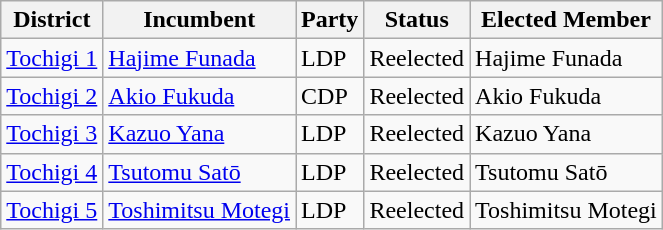<table class="wikitable">
<tr>
<th>District</th>
<th>Incumbent</th>
<th>Party</th>
<th>Status</th>
<th>Elected Member</th>
</tr>
<tr>
<td><a href='#'>Tochigi 1</a></td>
<td><a href='#'>Hajime Funada</a></td>
<td>LDP</td>
<td>Reelected</td>
<td>Hajime Funada</td>
</tr>
<tr>
<td><a href='#'>Tochigi 2</a></td>
<td><a href='#'>Akio Fukuda</a></td>
<td>CDP</td>
<td>Reelected</td>
<td>Akio Fukuda</td>
</tr>
<tr>
<td><a href='#'>Tochigi 3</a></td>
<td><a href='#'>Kazuo Yana</a></td>
<td>LDP</td>
<td>Reelected</td>
<td>Kazuo Yana</td>
</tr>
<tr>
<td><a href='#'>Tochigi 4</a></td>
<td><a href='#'>Tsutomu Satō</a></td>
<td>LDP</td>
<td>Reelected</td>
<td>Tsutomu Satō</td>
</tr>
<tr>
<td><a href='#'>Tochigi 5</a></td>
<td><a href='#'>Toshimitsu Motegi</a></td>
<td>LDP</td>
<td>Reelected</td>
<td>Toshimitsu Motegi</td>
</tr>
</table>
